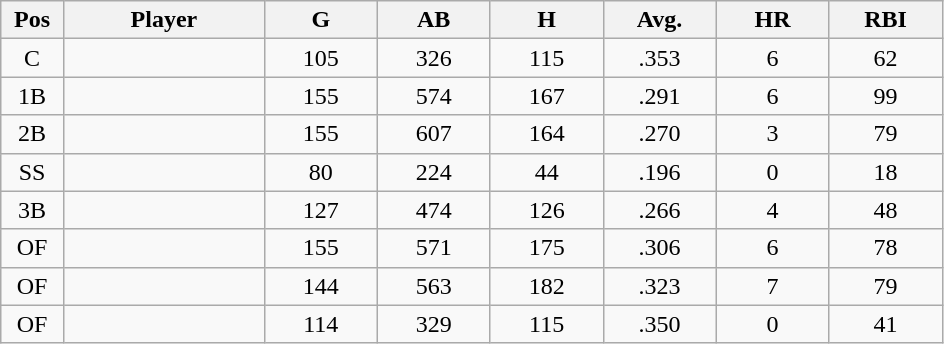<table class="wikitable sortable">
<tr>
<th bgcolor="#DDDDFF" width="5%">Pos</th>
<th bgcolor="#DDDDFF" width="16%">Player</th>
<th bgcolor="#DDDDFF" width="9%">G</th>
<th bgcolor="#DDDDFF" width="9%">AB</th>
<th bgcolor="#DDDDFF" width="9%">H</th>
<th bgcolor="#DDDDFF" width="9%">Avg.</th>
<th bgcolor="#DDDDFF" width="9%">HR</th>
<th bgcolor="#DDDDFF" width="9%">RBI</th>
</tr>
<tr align="center">
<td>C</td>
<td></td>
<td>105</td>
<td>326</td>
<td>115</td>
<td>.353</td>
<td>6</td>
<td>62</td>
</tr>
<tr align="center">
<td>1B</td>
<td></td>
<td>155</td>
<td>574</td>
<td>167</td>
<td>.291</td>
<td>6</td>
<td>99</td>
</tr>
<tr align="center">
<td>2B</td>
<td></td>
<td>155</td>
<td>607</td>
<td>164</td>
<td>.270</td>
<td>3</td>
<td>79</td>
</tr>
<tr align="center">
<td>SS</td>
<td></td>
<td>80</td>
<td>224</td>
<td>44</td>
<td>.196</td>
<td>0</td>
<td>18</td>
</tr>
<tr align="center">
<td>3B</td>
<td></td>
<td>127</td>
<td>474</td>
<td>126</td>
<td>.266</td>
<td>4</td>
<td>48</td>
</tr>
<tr align="center">
<td>OF</td>
<td></td>
<td>155</td>
<td>571</td>
<td>175</td>
<td>.306</td>
<td>6</td>
<td>78</td>
</tr>
<tr align="center">
<td>OF</td>
<td></td>
<td>144</td>
<td>563</td>
<td>182</td>
<td>.323</td>
<td>7</td>
<td>79</td>
</tr>
<tr align="center">
<td>OF</td>
<td></td>
<td>114</td>
<td>329</td>
<td>115</td>
<td>.350</td>
<td>0</td>
<td>41</td>
</tr>
</table>
